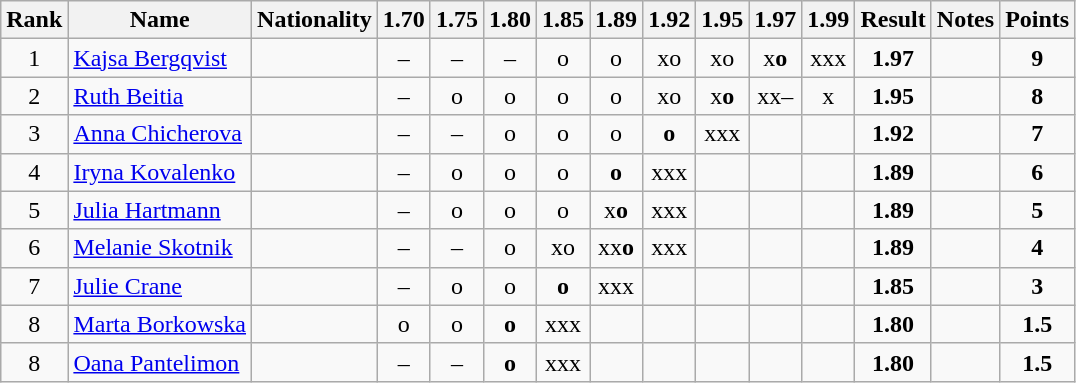<table class="wikitable sortable" style="text-align:center">
<tr>
<th>Rank</th>
<th>Name</th>
<th>Nationality</th>
<th>1.70</th>
<th>1.75</th>
<th>1.80</th>
<th>1.85</th>
<th>1.89</th>
<th>1.92</th>
<th>1.95</th>
<th>1.97</th>
<th>1.99</th>
<th>Result</th>
<th>Notes</th>
<th>Points</th>
</tr>
<tr>
<td>1</td>
<td align=left><a href='#'>Kajsa Bergqvist</a></td>
<td align=left></td>
<td>–</td>
<td>–</td>
<td>–</td>
<td>o</td>
<td>o</td>
<td>xo</td>
<td>xo</td>
<td>x<strong>o</strong></td>
<td>xxx</td>
<td><strong>1.97</strong></td>
<td></td>
<td><strong>9</strong></td>
</tr>
<tr>
<td>2</td>
<td align=left><a href='#'>Ruth Beitia</a></td>
<td align=left></td>
<td>–</td>
<td>o</td>
<td>o</td>
<td>o</td>
<td>o</td>
<td>xo</td>
<td>x<strong>o</strong></td>
<td>xx–</td>
<td>x</td>
<td><strong>1.95</strong></td>
<td></td>
<td><strong>8</strong></td>
</tr>
<tr>
<td>3</td>
<td align=left><a href='#'>Anna Chicherova</a></td>
<td align=left></td>
<td>–</td>
<td>–</td>
<td>o</td>
<td>o</td>
<td>o</td>
<td><strong>o</strong></td>
<td>xxx</td>
<td></td>
<td></td>
<td><strong>1.92</strong></td>
<td></td>
<td><strong>7</strong></td>
</tr>
<tr>
<td>4</td>
<td align=left><a href='#'>Iryna Kovalenko</a></td>
<td align=left></td>
<td>–</td>
<td>o</td>
<td>o</td>
<td>o</td>
<td><strong>o</strong></td>
<td>xxx</td>
<td></td>
<td></td>
<td></td>
<td><strong>1.89</strong></td>
<td></td>
<td><strong>6</strong></td>
</tr>
<tr>
<td>5</td>
<td align=left><a href='#'>Julia Hartmann</a></td>
<td align=left></td>
<td>–</td>
<td>o</td>
<td>o</td>
<td>o</td>
<td>x<strong>o</strong></td>
<td>xxx</td>
<td></td>
<td></td>
<td></td>
<td><strong>1.89</strong></td>
<td></td>
<td><strong>5</strong></td>
</tr>
<tr>
<td>6</td>
<td align=left><a href='#'>Melanie Skotnik</a></td>
<td align=left></td>
<td>–</td>
<td>–</td>
<td>o</td>
<td>xo</td>
<td>xx<strong>o</strong></td>
<td>xxx</td>
<td></td>
<td></td>
<td></td>
<td><strong>1.89</strong></td>
<td></td>
<td><strong>4</strong></td>
</tr>
<tr>
<td>7</td>
<td align=left><a href='#'>Julie Crane</a></td>
<td align=left></td>
<td>–</td>
<td>o</td>
<td>o</td>
<td><strong>o</strong></td>
<td>xxx</td>
<td></td>
<td></td>
<td></td>
<td></td>
<td><strong>1.85</strong></td>
<td></td>
<td><strong>3</strong></td>
</tr>
<tr>
<td>8</td>
<td align=left><a href='#'>Marta Borkowska</a></td>
<td align=left></td>
<td>o</td>
<td>o</td>
<td><strong>o</strong></td>
<td>xxx</td>
<td></td>
<td></td>
<td></td>
<td></td>
<td></td>
<td><strong>1.80</strong></td>
<td></td>
<td><strong>1.5</strong></td>
</tr>
<tr>
<td>8</td>
<td align=left><a href='#'>Oana Pantelimon</a></td>
<td align=left></td>
<td>–</td>
<td>–</td>
<td><strong>o</strong></td>
<td>xxx</td>
<td></td>
<td></td>
<td></td>
<td></td>
<td></td>
<td><strong>1.80</strong></td>
<td></td>
<td><strong>1.5</strong></td>
</tr>
</table>
